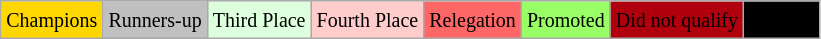<table class="wikitable">
<tr>
<td bgcolor=gold><small>Champions</small></td>
<td bgcolor=silver><small>Runners-up</small></td>
<td bgcolor="#DDFFDD"><small>Third Place</small></td>
<td bgcolor="#FFCCCC"><small>Fourth Place</small></td>
<td bgcolor="#FF6666"><small>Relegation</small></td>
<td bgcolor="#99FF66"><small>Promoted</small></td>
<td bgcolor="#Bronze"><small>Did not qualify</small></td>
<td bgcolor="#000000"><small><span>not held</span></small></td>
</tr>
</table>
